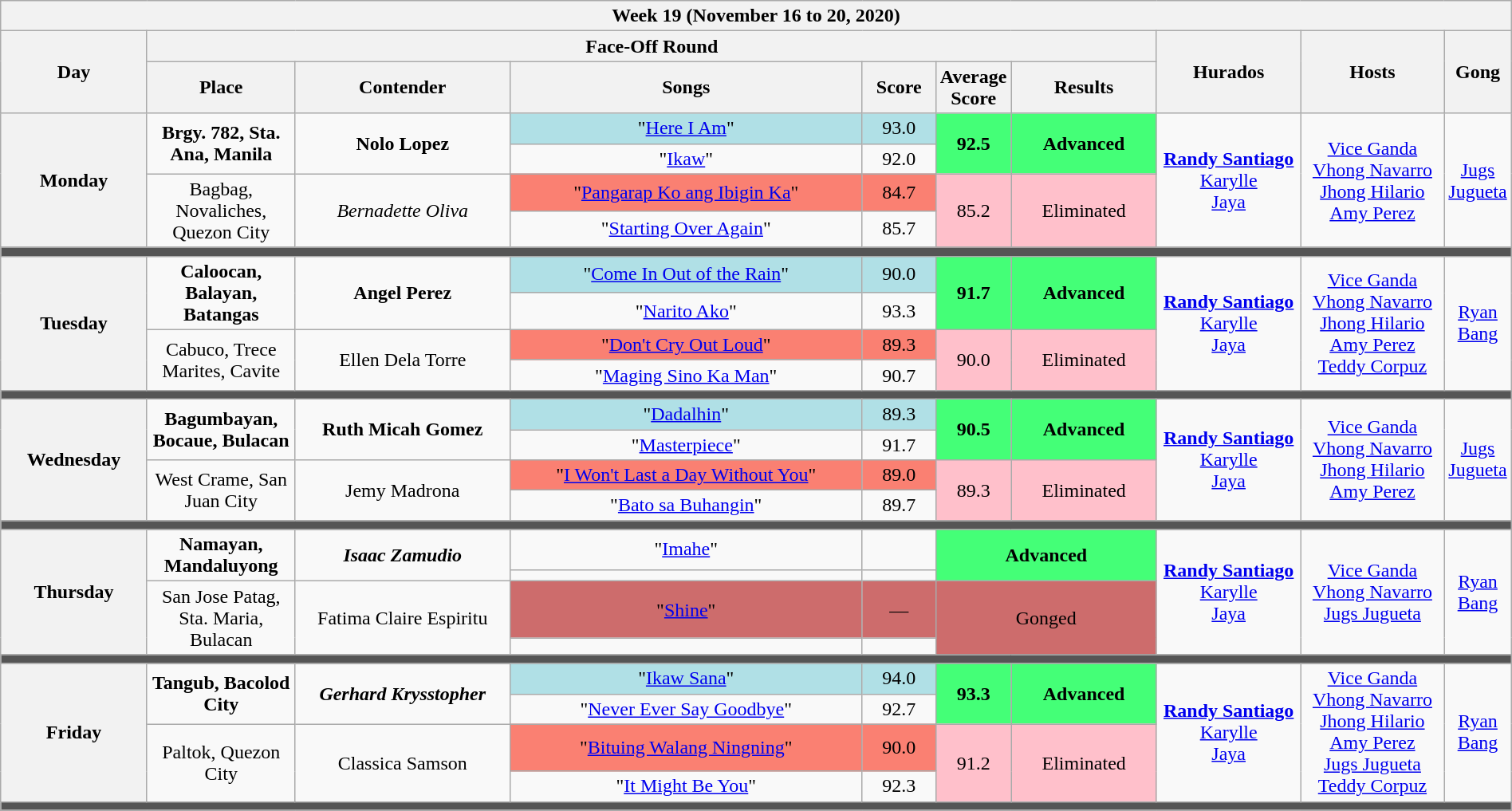<table class="wikitable mw-collapsible mw-collapsed"" style="text-align:center; width:100%">
<tr>
<th colspan="10">Week 19 (November 16 to 20, 2020)</th>
</tr>
<tr>
<th rowspan="2" width="10%">Day</th>
<th colspan="6">Face-Off Round</th>
<th rowspan="2" width="10%">Hurados</th>
<th rowspan="2" width="10%">Hosts</th>
<th rowspan="2" width="05%">Gong</th>
</tr>
<tr>
<th width="10%">Place</th>
<th width="15%">Contender</th>
<th width="25%">Songs</th>
<th width="05%">Score</th>
<th width="05%">Average Score</th>
<th width="10%">Results</th>
</tr>
<tr>
<th rowspan="4">Monday<br><small></small></th>
<td rowspan="2" style="background:__;"><strong>Brgy. 782, Sta. Ana, Manila</strong></td>
<td rowspan="2" style="background:__;"><strong>Nolo Lopez</strong></td>
<td style="background:#B0E0E6;">"<a href='#'>Here I Am</a>"</td>
<td style="background:#B0E0E6;">93.0</td>
<td rowspan="2" style="background:#44ff77;"><strong>92.5</strong></td>
<td rowspan="2" style="background:#44ff77;"><strong>Advanced</strong></td>
<td rowspan="4"><strong><a href='#'>Randy Santiago</a></strong><br> <a href='#'>Karylle</a> <br> <a href='#'>Jaya</a></td>
<td rowspan="4"><a href='#'>Vice Ganda</a><br><a href='#'>Vhong Navarro</a><br><a href='#'>Jhong Hilario</a><br><a href='#'>Amy Perez</a></td>
<td rowspan="4"><a href='#'>Jugs Jugueta</a></td>
</tr>
<tr>
<td>"<a href='#'>Ikaw</a>"</td>
<td>92.0</td>
</tr>
<tr>
<td rowspan="2" style="background:#;">Bagbag, Novaliches, Quezon City</td>
<td rowspan="2" style="background:#;"><em>Bernadette Oliva</em></td>
<td style="background:#FA8072;">"<a href='#'>Pangarap Ko ang Ibigin Ka</a>"</td>
<td style="background:#FA8072;">84.7</td>
<td rowspan="2" style="background:pink;">85.2</td>
<td rowspan="2" style="background:pink;">Eliminated</td>
</tr>
<tr>
<td>"<a href='#'>Starting Over Again</a>"</td>
<td>85.7</td>
</tr>
<tr>
<th colspan="10" style="background:#555;"></th>
</tr>
<tr>
<th rowspan="4">Tuesday<br><small></small></th>
<td rowspan="2" style="background:__;"><strong>Caloocan, Balayan, Batangas</strong></td>
<td rowspan="2" style="background:__;"><strong>Angel Perez</strong></td>
<td style="background:#B0E0E6;">"<a href='#'>Come In Out of the Rain</a>"</td>
<td style="background:#B0E0E6;">90.0</td>
<td rowspan="2" style="background:#44ff77;"><strong>91.7</strong></td>
<td rowspan="2" style="background:#44ff77;"><strong>Advanced</strong></td>
<td rowspan="4"><strong><a href='#'>Randy Santiago</a></strong><br> <a href='#'>Karylle</a> <br> <a href='#'>Jaya</a></td>
<td rowspan="4"><a href='#'>Vice Ganda</a><br><a href='#'>Vhong Navarro</a><br><a href='#'>Jhong Hilario</a><br><a href='#'>Amy Perez</a><br> <a href='#'>Teddy Corpuz</a></td>
<td rowspan="4"><a href='#'>Ryan Bang</a></td>
</tr>
<tr>
<td>"<a href='#'>Narito Ako</a>"</td>
<td>93.3</td>
</tr>
<tr>
<td rowspan="2" style="background:#;">Cabuco, Trece Marites, Cavite</td>
<td rowspan="2" style="background:#;">Ellen Dela Torre</td>
<td style="background:#FA8072;">"<a href='#'>Don't Cry Out Loud</a>"</td>
<td style="background:#FA8072;">89.3</td>
<td rowspan="2" style="background:pink;">90.0</td>
<td rowspan="2" style="background:pink;">Eliminated</td>
</tr>
<tr>
<td>"<a href='#'>Maging Sino Ka Man</a>"</td>
<td>90.7</td>
</tr>
<tr>
<th colspan="10" style="background:#555;"></th>
</tr>
<tr>
<th rowspan="4">Wednesday<br><small></small></th>
<td rowspan="2" style="background:__;"><strong>Bagumbayan, Bocaue, Bulacan</strong></td>
<td rowspan="2" style="background:__;"><strong>Ruth Micah Gomez</strong></td>
<td style="background:#B0E0E6;">"<a href='#'>Dadalhin</a>"</td>
<td style="background:#B0E0E6;">89.3</td>
<td rowspan="2" style="background:#44ff77;"><strong>90.5</strong></td>
<td rowspan="2" style="background:#44ff77;"><strong>Advanced</strong></td>
<td rowspan="4"><strong><a href='#'>Randy Santiago</a></strong><br> <a href='#'>Karylle</a> <br> <a href='#'>Jaya</a></td>
<td rowspan="4"><a href='#'>Vice Ganda</a><br><a href='#'>Vhong Navarro</a><br><a href='#'>Jhong Hilario</a><br><a href='#'>Amy Perez</a></td>
<td rowspan="4"><a href='#'>Jugs Jugueta</a></td>
</tr>
<tr>
<td>"<a href='#'>Masterpiece</a>"</td>
<td>91.7</td>
</tr>
<tr>
<td rowspan="2" style="background:#;">West Crame, San Juan City</td>
<td rowspan="2" style="background:#;">Jemy Madrona</td>
<td style="background:#FA8072;">"<a href='#'>I Won't Last a Day Without You</a>"</td>
<td style="background:#FA8072;">89.0</td>
<td rowspan="2" style="background:pink;">89.3</td>
<td rowspan="2" style="background:pink;">Eliminated</td>
</tr>
<tr>
<td>"<a href='#'>Bato sa Buhangin</a>"</td>
<td>89.7</td>
</tr>
<tr>
<th colspan="10" style="background:#555;"></th>
</tr>
<tr>
<th rowspan="4">Thursday<br><small></small></th>
<td rowspan="2" style="background:__;"><strong>Namayan, Mandaluyong</strong></td>
<td rowspan="2" style="background:__;"><strong><em>Isaac Zamudio</em></strong></td>
<td style="background:__;">"<a href='#'>Imahe</a>"</td>
<td></td>
<td rowspan= "2" colspan="2" style="background:#44ff77;"><strong>Advanced</strong></td>
<td rowspan="4"><strong><a href='#'>Randy Santiago</a></strong><br> <a href='#'>Karylle</a> <br> <a href='#'>Jaya</a></td>
<td rowspan="4"><a href='#'>Vice Ganda</a><br><a href='#'>Vhong Navarro</a><br><a href='#'>Jugs Jugueta</a></td>
<td rowspan="4"><a href='#'>Ryan Bang</a></td>
</tr>
<tr>
<td></td>
<td></td>
</tr>
<tr>
<td rowspan="2" style="background:#;">San Jose Patag, Sta. Maria, Bulacan</td>
<td rowspan="2" style="background:#;">Fatima Claire Espiritu</td>
<td style="background:#CD6C6C;">"<a href='#'>Shine</a>"</td>
<td style="background:#CD6C6C;">—</td>
<td rowspan= "2" colspan="2" style="background:#CD6C6C;">Gonged</td>
</tr>
<tr>
<td></td>
<td></td>
</tr>
<tr>
<th colspan="10" style="background:#555;"></th>
</tr>
<tr>
<th rowspan="4">Friday<br><small></small></th>
<td rowspan="2" style="background:__;"><strong>Tangub, Bacolod City</strong></td>
<td rowspan="2" style="background:__;"><strong><em>Gerhard Krysstopher</em></strong></td>
<td style="background:#B0E0E6;">"<a href='#'>Ikaw Sana</a>"</td>
<td style="background:#B0E0E6;">94.0</td>
<td rowspan="2" style="background:#44ff77;"><strong>93.3</strong></td>
<td rowspan="2" style="background:#44ff77;"><strong>Advanced</strong></td>
<td rowspan="4"><strong><a href='#'>Randy Santiago</a></strong><br> <a href='#'>Karylle</a> <br> <a href='#'>Jaya</a></td>
<td rowspan="4"><a href='#'>Vice Ganda</a><br><a href='#'>Vhong Navarro</a><br><a href='#'>Jhong Hilario</a><br><a href='#'>Amy Perez</a><br><a href='#'>Jugs Jugueta</a><br><a href='#'>Teddy Corpuz</a></td>
<td rowspan="4"><a href='#'>Ryan Bang</a></td>
</tr>
<tr>
<td>"<a href='#'>Never Ever Say Goodbye</a>"</td>
<td>92.7</td>
</tr>
<tr>
<td rowspan="2" style="background:#;">Paltok, Quezon City</td>
<td rowspan="2" style="background:#;">Classica Samson</td>
<td style="background:#FA8072;">"<a href='#'>Bituing Walang Ningning</a>"</td>
<td style="background:#FA8072;">90.0</td>
<td rowspan="2" style="background:pink;">91.2</td>
<td rowspan="2" style="background:pink;">Eliminated</td>
</tr>
<tr>
<td>"<a href='#'>It Might Be You</a>"</td>
<td>92.3</td>
</tr>
<tr>
<th colspan="10" style="background:#555;"></th>
</tr>
<tr>
</tr>
</table>
